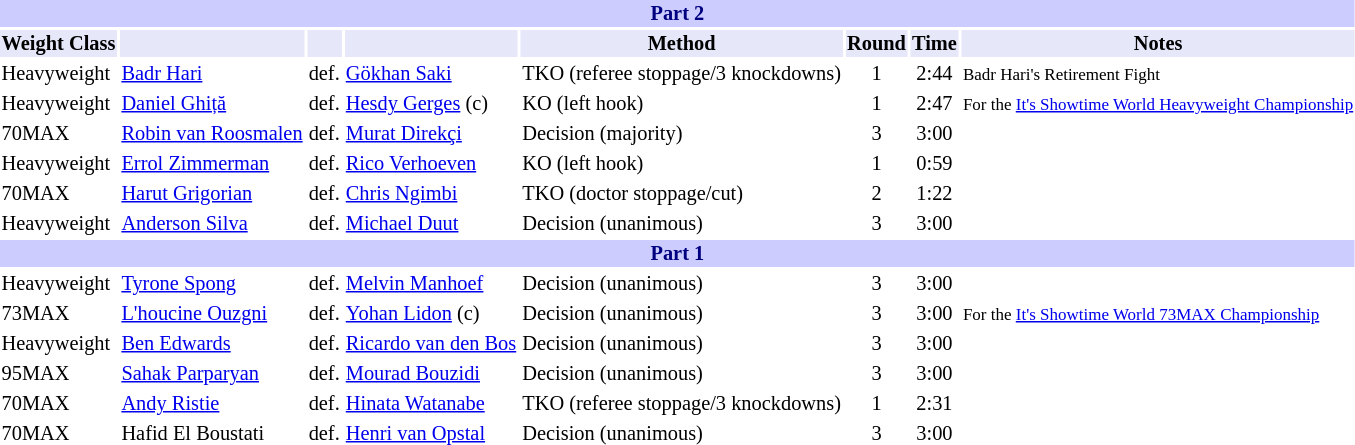<table class="toccolours" style="font-size: 85%;">
<tr>
<th colspan="8" style="background-color: #ccf; color: #000080; text-align: center;"><strong>Part 2</strong></th>
</tr>
<tr>
<th colspan="1" style="background-color: #E6E8FA; color: #000000; text-align: center;">Weight Class</th>
<th colspan="1" style="background-color: #E6E8FA; color: #000000; text-align: center;"></th>
<th colspan="1" style="background-color: #E6E8FA; color: #000000; text-align: center;"></th>
<th colspan="1" style="background-color: #E6E8FA; color: #000000; text-align: center;"></th>
<th colspan="1" style="background-color: #E6E8FA; color: #000000; text-align: center;">Method</th>
<th colspan="1" style="background-color: #E6E8FA; color: #000000; text-align: center;">Round</th>
<th colspan="1" style="background-color: #E6E8FA; color: #000000; text-align: center;">Time</th>
<th colspan="1" style="background-color: #E6E8FA; color: #000000; text-align: center;">Notes</th>
</tr>
<tr>
<td>Heavyweight</td>
<td> <a href='#'>Badr Hari</a></td>
<td align=center>def.</td>
<td> <a href='#'>Gökhan Saki</a></td>
<td>TKO (referee stoppage/3 knockdowns)</td>
<td align=center>1</td>
<td align=center>2:44</td>
<td><small>Badr Hari's Retirement Fight</small></td>
</tr>
<tr>
<td>Heavyweight</td>
<td> <a href='#'>Daniel Ghiță</a></td>
<td align=center>def.</td>
<td> <a href='#'>Hesdy Gerges</a> (c)</td>
<td>KO (left hook)</td>
<td align=center>1</td>
<td align=center>2:47</td>
<td><small>For the <a href='#'>It's Showtime World Heavyweight Championship</a></small></td>
</tr>
<tr>
<td>70MAX</td>
<td> <a href='#'>Robin van Roosmalen</a></td>
<td align=center>def.</td>
<td> <a href='#'>Murat Direkçi</a></td>
<td>Decision (majority)</td>
<td align=center>3</td>
<td align=center>3:00</td>
<td></td>
</tr>
<tr>
<td>Heavyweight</td>
<td> <a href='#'>Errol Zimmerman</a></td>
<td align=center>def.</td>
<td> <a href='#'>Rico Verhoeven</a></td>
<td>KO (left hook)</td>
<td align=center>1</td>
<td align=center>0:59</td>
<td></td>
</tr>
<tr>
<td>70MAX</td>
<td> <a href='#'>Harut Grigorian</a></td>
<td align=center>def.</td>
<td> <a href='#'>Chris Ngimbi</a></td>
<td>TKO (doctor stoppage/cut)</td>
<td align=center>2</td>
<td align=center>1:22</td>
<td></td>
</tr>
<tr>
<td>Heavyweight</td>
<td> <a href='#'>Anderson Silva</a></td>
<td align=center>def.</td>
<td> <a href='#'>Michael Duut</a></td>
<td>Decision (unanimous)</td>
<td align=center>3</td>
<td align=center>3:00</td>
<td></td>
</tr>
<tr>
<th colspan="8" style="background-color: #ccf; color: #000080; text-align: center;"><strong>Part 1</strong></th>
</tr>
<tr>
<td>Heavyweight</td>
<td> <a href='#'>Tyrone Spong</a></td>
<td align=center>def.</td>
<td> <a href='#'>Melvin Manhoef</a></td>
<td>Decision (unanimous)</td>
<td align=center>3</td>
<td align=center>3:00</td>
<td></td>
</tr>
<tr>
<td>73MAX</td>
<td> <a href='#'>L'houcine Ouzgni</a></td>
<td align=center>def.</td>
<td> <a href='#'>Yohan Lidon</a> (c)</td>
<td>Decision (unanimous)</td>
<td align=center>3</td>
<td align=center>3:00</td>
<td><small>For the <a href='#'>It's Showtime World 73MAX Championship</a></small></td>
</tr>
<tr>
<td>Heavyweight</td>
<td> <a href='#'>Ben Edwards</a></td>
<td align=center>def.</td>
<td> <a href='#'>Ricardo van den Bos</a></td>
<td>Decision (unanimous)</td>
<td align=center>3</td>
<td align=center>3:00</td>
<td></td>
</tr>
<tr>
<td>95MAX</td>
<td> <a href='#'>Sahak Parparyan</a></td>
<td align=center>def.</td>
<td> <a href='#'>Mourad Bouzidi</a></td>
<td>Decision (unanimous)</td>
<td align=center>3</td>
<td align=center>3:00</td>
<td></td>
</tr>
<tr>
<td>70MAX</td>
<td> <a href='#'>Andy Ristie</a></td>
<td align=center>def.</td>
<td> <a href='#'>Hinata Watanabe</a></td>
<td>TKO (referee stoppage/3 knockdowns)</td>
<td align=center>1</td>
<td align=center>2:31</td>
<td></td>
</tr>
<tr>
<td>70MAX</td>
<td> Hafid El Boustati</td>
<td align=center>def.</td>
<td> <a href='#'>Henri van Opstal</a></td>
<td>Decision (unanimous)</td>
<td align=center>3</td>
<td align=center>3:00</td>
</tr>
<tr>
</tr>
</table>
